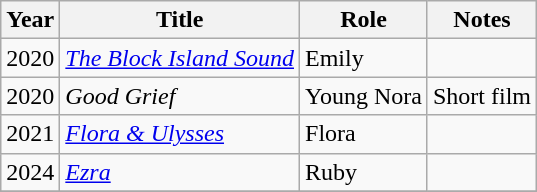<table class="wikitable sortable">
<tr>
<th>Year</th>
<th>Title</th>
<th>Role</th>
<th class="unsortable">Notes</th>
</tr>
<tr>
<td>2020</td>
<td><em><a href='#'>The Block Island Sound</a></em></td>
<td>Emily</td>
<td></td>
</tr>
<tr>
<td>2020</td>
<td><em>Good Grief</em></td>
<td>Young Nora</td>
<td>Short film</td>
</tr>
<tr>
<td>2021</td>
<td><em><a href='#'>Flora & Ulysses</a></em></td>
<td>Flora</td>
<td></td>
</tr>
<tr>
<td>2024</td>
<td><em><a href='#'>Ezra</a></em></td>
<td>Ruby</td>
<td></td>
</tr>
<tr>
</tr>
</table>
